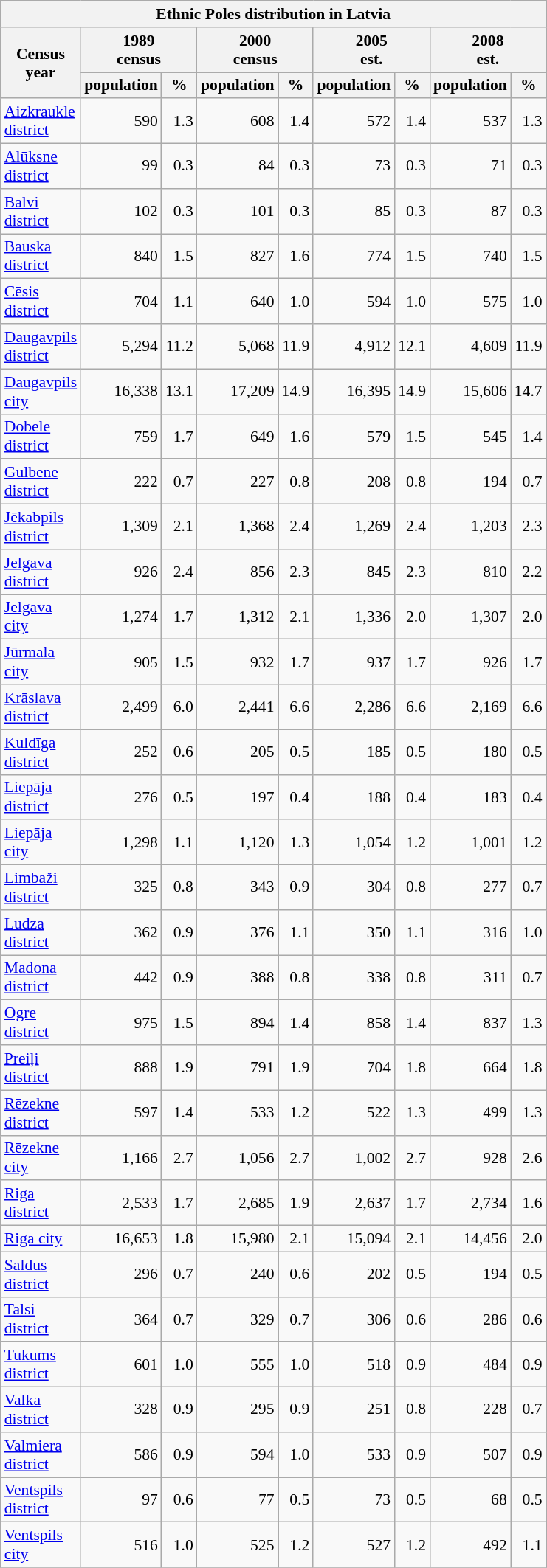<table class="wikitable" align=center width="480" border=1 style="border-collapse: collapse;  font-size:90%" cellpadding="3">
<tr>
<th colspan=9 bgcolor="#EFEFEF">Ethnic Poles distribution in Latvia </th>
</tr>
<tr>
<th rowspan=2>Census year</th>
<th colspan=2>1989<br>census</th>
<th colspan=2>2000<br>census</th>
<th colspan=2>2005<br>est.</th>
<th colspan=2>2008<br>est.</th>
</tr>
<tr>
<th>population</th>
<th align=right>%</th>
<th>population</th>
<th align=right>%</th>
<th>population</th>
<th align=right>%</th>
<th>population</th>
<th align=right>%</th>
</tr>
<tr>
<td><a href='#'>Aizkraukle district</a></td>
<td align=right>590</td>
<td align=right>1.3</td>
<td align=right>608</td>
<td align=right>1.4</td>
<td align=right>572</td>
<td align=right>1.4</td>
<td align=right>537</td>
<td align=right>1.3</td>
</tr>
<tr>
<td><a href='#'>Alūksne district</a></td>
<td align=right>99</td>
<td align=right>0.3</td>
<td align=right>84</td>
<td align=right>0.3</td>
<td align=right>73</td>
<td align=right>0.3</td>
<td align=right>71</td>
<td align=right>0.3</td>
</tr>
<tr>
<td><a href='#'>Balvi district</a></td>
<td align=right>102</td>
<td align=right>0.3</td>
<td align=right>101</td>
<td align=right>0.3</td>
<td align=right>85</td>
<td align=right>0.3</td>
<td align=right>87</td>
<td align=right>0.3</td>
</tr>
<tr>
<td><a href='#'>Bauska district</a></td>
<td align=right>840</td>
<td align=right>1.5</td>
<td align=right>827</td>
<td align=right>1.6</td>
<td align=right>774</td>
<td align=right>1.5</td>
<td align=right>740</td>
<td align=right>1.5</td>
</tr>
<tr>
<td><a href='#'>Cēsis district</a></td>
<td align=right>704</td>
<td align=right>1.1</td>
<td align=right>640</td>
<td align=right>1.0</td>
<td align=right>594</td>
<td align=right>1.0</td>
<td align=right>575</td>
<td align=right>1.0</td>
</tr>
<tr>
<td><a href='#'>Daugavpils district</a></td>
<td align=right>5,294</td>
<td align=right>11.2</td>
<td align=right>5,068</td>
<td align=right>11.9</td>
<td align=right>4,912</td>
<td align=right>12.1</td>
<td align=right>4,609</td>
<td align=right>11.9</td>
</tr>
<tr>
<td><a href='#'>Daugavpils city</a></td>
<td align=right>16,338</td>
<td align=right>13.1</td>
<td align=right>17,209</td>
<td align=right>14.9</td>
<td align=right>16,395</td>
<td align=right>14.9</td>
<td align=right>15,606</td>
<td align=right>14.7</td>
</tr>
<tr>
<td><a href='#'>Dobele district</a></td>
<td align=right>759</td>
<td align=right>1.7</td>
<td align=right>649</td>
<td align=right>1.6</td>
<td align=right>579</td>
<td align=right>1.5</td>
<td align=right>545</td>
<td align=right>1.4</td>
</tr>
<tr>
<td><a href='#'>Gulbene district</a></td>
<td align=right>222</td>
<td align=right>0.7</td>
<td align=right>227</td>
<td align=right>0.8</td>
<td align=right>208</td>
<td align=right>0.8</td>
<td align=right>194</td>
<td align=right>0.7</td>
</tr>
<tr>
<td><a href='#'>Jēkabpils district</a></td>
<td align=right>1,309</td>
<td align=right>2.1</td>
<td align=right>1,368</td>
<td align=right>2.4</td>
<td align=right>1,269</td>
<td align=right>2.4</td>
<td align=right>1,203</td>
<td align=right>2.3</td>
</tr>
<tr>
<td><a href='#'>Jelgava district</a></td>
<td align=right>926</td>
<td align=right>2.4</td>
<td align=right>856</td>
<td align=right>2.3</td>
<td align=right>845</td>
<td align=right>2.3</td>
<td align=right>810</td>
<td align=right>2.2</td>
</tr>
<tr>
<td><a href='#'>Jelgava city</a></td>
<td align=right>1,274</td>
<td align=right>1.7</td>
<td align=right>1,312</td>
<td align=right>2.1</td>
<td align=right>1,336</td>
<td align=right>2.0</td>
<td align=right>1,307</td>
<td align=right>2.0</td>
</tr>
<tr>
<td><a href='#'>Jūrmala city</a></td>
<td align=right>905</td>
<td align=right>1.5</td>
<td align=right>932</td>
<td align=right>1.7</td>
<td align=right>937</td>
<td align=right>1.7</td>
<td align=right>926</td>
<td align=right>1.7</td>
</tr>
<tr>
<td><a href='#'>Krāslava district</a></td>
<td align=right>2,499</td>
<td align=right>6.0</td>
<td align=right>2,441</td>
<td align=right>6.6</td>
<td align=right>2,286</td>
<td align=right>6.6</td>
<td align=right>2,169</td>
<td align=right>6.6</td>
</tr>
<tr>
<td><a href='#'>Kuldīga district</a></td>
<td align=right>252</td>
<td align=right>0.6</td>
<td align=right>205</td>
<td align=right>0.5</td>
<td align=right>185</td>
<td align=right>0.5</td>
<td align=right>180</td>
<td align=right>0.5</td>
</tr>
<tr>
<td><a href='#'>Liepāja district</a></td>
<td align=right>276</td>
<td align=right>0.5</td>
<td align=right>197</td>
<td align=right>0.4</td>
<td align=right>188</td>
<td align=right>0.4</td>
<td align=right>183</td>
<td align=right>0.4</td>
</tr>
<tr>
<td><a href='#'>Liepāja city</a></td>
<td align=right>1,298</td>
<td align=right>1.1</td>
<td align=right>1,120</td>
<td align=right>1.3</td>
<td align=right>1,054</td>
<td align=right>1.2</td>
<td align=right>1,001</td>
<td align=right>1.2</td>
</tr>
<tr>
<td><a href='#'>Limbaži district</a></td>
<td align=right>325</td>
<td align=right>0.8</td>
<td align=right>343</td>
<td align=right>0.9</td>
<td align=right>304</td>
<td align=right>0.8</td>
<td align=right>277</td>
<td align=right>0.7</td>
</tr>
<tr>
<td><a href='#'>Ludza district</a></td>
<td align=right>362</td>
<td align=right>0.9</td>
<td align=right>376</td>
<td align=right>1.1</td>
<td align=right>350</td>
<td align=right>1.1</td>
<td align=right>316</td>
<td align=right>1.0</td>
</tr>
<tr>
<td><a href='#'>Madona district</a></td>
<td align=right>442</td>
<td align=right>0.9</td>
<td align=right>388</td>
<td align=right>0.8</td>
<td align=right>338</td>
<td align=right>0.8</td>
<td align=right>311</td>
<td align=right>0.7</td>
</tr>
<tr>
<td><a href='#'>Ogre district</a></td>
<td align=right>975</td>
<td align=right>1.5</td>
<td align=right>894</td>
<td align=right>1.4</td>
<td align=right>858</td>
<td align=right>1.4</td>
<td align=right>837</td>
<td align=right>1.3</td>
</tr>
<tr>
<td><a href='#'>Preiļi district</a></td>
<td align=right>888</td>
<td align=right>1.9</td>
<td align=right>791</td>
<td align=right>1.9</td>
<td align=right>704</td>
<td align=right>1.8</td>
<td align=right>664</td>
<td align=right>1.8</td>
</tr>
<tr>
<td><a href='#'>Rēzekne district</a></td>
<td align=right>597</td>
<td align=right>1.4</td>
<td align=right>533</td>
<td align=right>1.2</td>
<td align=right>522</td>
<td align=right>1.3</td>
<td align=right>499</td>
<td align=right>1.3</td>
</tr>
<tr>
<td><a href='#'>Rēzekne city</a></td>
<td align=right>1,166</td>
<td align=right>2.7</td>
<td align=right>1,056</td>
<td align=right>2.7</td>
<td align=right>1,002</td>
<td align=right>2.7</td>
<td align=right>928</td>
<td align=right>2.6</td>
</tr>
<tr>
<td><a href='#'>Riga district</a></td>
<td align=right>2,533</td>
<td align=right>1.7</td>
<td align=right>2,685</td>
<td align=right>1.9</td>
<td align=right>2,637</td>
<td align=right>1.7</td>
<td align=right>2,734</td>
<td align=right>1.6</td>
</tr>
<tr>
<td><a href='#'>Riga city</a></td>
<td align=right>16,653</td>
<td align=right>1.8</td>
<td align=right>15,980</td>
<td align=right>2.1</td>
<td align=right>15,094</td>
<td align=right>2.1</td>
<td align=right>14,456</td>
<td align=right>2.0</td>
</tr>
<tr>
<td><a href='#'>Saldus district</a></td>
<td align=right>296</td>
<td align=right>0.7</td>
<td align=right>240</td>
<td align=right>0.6</td>
<td align=right>202</td>
<td align=right>0.5</td>
<td align=right>194</td>
<td align=right>0.5</td>
</tr>
<tr>
<td><a href='#'>Talsi district</a></td>
<td align=right>364</td>
<td align=right>0.7</td>
<td align=right>329</td>
<td align=right>0.7</td>
<td align=right>306</td>
<td align=right>0.6</td>
<td align=right>286</td>
<td align=right>0.6</td>
</tr>
<tr>
<td><a href='#'>Tukums district</a></td>
<td align=right>601</td>
<td align=right>1.0</td>
<td align=right>555</td>
<td align=right>1.0</td>
<td align=right>518</td>
<td align=right>0.9</td>
<td align=right>484</td>
<td align=right>0.9</td>
</tr>
<tr>
<td><a href='#'>Valka district</a></td>
<td align=right>328</td>
<td align=right>0.9</td>
<td align=right>295</td>
<td align=right>0.9</td>
<td align=right>251</td>
<td align=right>0.8</td>
<td align=right>228</td>
<td align=right>0.7</td>
</tr>
<tr>
<td><a href='#'>Valmiera district</a></td>
<td align=right>586</td>
<td align=right>0.9</td>
<td align=right>594</td>
<td align=right>1.0</td>
<td align=right>533</td>
<td align=right>0.9</td>
<td align=right>507</td>
<td align=right>0.9</td>
</tr>
<tr>
<td><a href='#'>Ventspils district</a></td>
<td align=right>97</td>
<td align=right>0.6</td>
<td align=right>77</td>
<td align=right>0.5</td>
<td align=right>73</td>
<td align=right>0.5</td>
<td align=right>68</td>
<td align=right>0.5</td>
</tr>
<tr>
<td><a href='#'>Ventspils city</a></td>
<td align=right>516</td>
<td align=right>1.0</td>
<td align=right>525</td>
<td align=right>1.2</td>
<td align=right>527</td>
<td align=right>1.2</td>
<td align=right>492</td>
<td align=right>1.1</td>
</tr>
<tr>
</tr>
</table>
